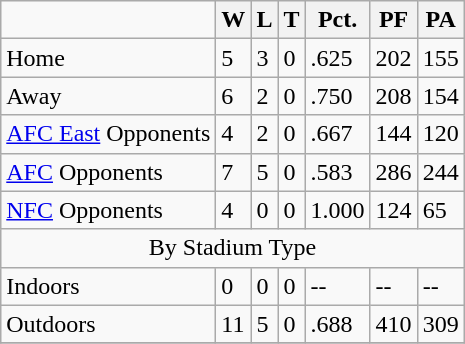<table class="wikitable" align="center">
<tr>
<td></td>
<th>W</th>
<th>L</th>
<th>T</th>
<th>Pct.</th>
<th>PF</th>
<th>PA</th>
</tr>
<tr>
<td>Home</td>
<td>5</td>
<td>3</td>
<td>0</td>
<td>.625</td>
<td>202</td>
<td>155</td>
</tr>
<tr>
<td>Away</td>
<td>6</td>
<td>2</td>
<td>0</td>
<td>.750</td>
<td>208</td>
<td>154</td>
</tr>
<tr>
<td><a href='#'>AFC East</a> Opponents</td>
<td>4</td>
<td>2</td>
<td>0</td>
<td>.667</td>
<td>144</td>
<td>120</td>
</tr>
<tr>
<td><a href='#'>AFC</a> Opponents</td>
<td>7</td>
<td>5</td>
<td>0</td>
<td>.583</td>
<td>286</td>
<td>244</td>
</tr>
<tr>
<td><a href='#'>NFC</a> Opponents</td>
<td>4</td>
<td>0</td>
<td>0</td>
<td>1.000</td>
<td>124</td>
<td>65</td>
</tr>
<tr>
<td colspan=7 align=center>By Stadium Type</td>
</tr>
<tr>
<td>Indoors</td>
<td>0</td>
<td>0</td>
<td>0</td>
<td>--</td>
<td>--</td>
<td>--</td>
</tr>
<tr>
<td>Outdoors</td>
<td>11</td>
<td>5</td>
<td>0</td>
<td>.688</td>
<td>410</td>
<td>309</td>
</tr>
<tr>
</tr>
</table>
